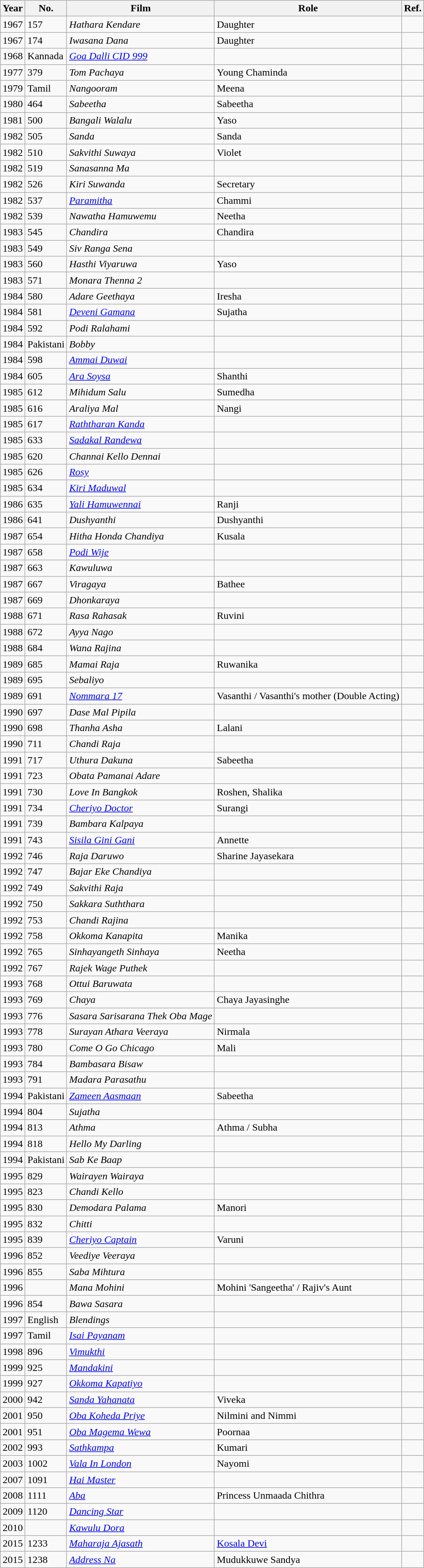<table class="wikitable">
<tr>
<th>Year</th>
<th>No.</th>
<th>Film</th>
<th>Role</th>
<th>Ref.</th>
</tr>
<tr>
<td>1967</td>
<td>157</td>
<td><em>Hathara Kendare</em></td>
<td>Daughter</td>
<td></td>
</tr>
<tr>
<td>1967</td>
<td>174</td>
<td><em>Iwasana Dana</em></td>
<td>Daughter</td>
<td></td>
</tr>
<tr>
<td>1968</td>
<td>Kannada</td>
<td><em><a href='#'>Goa Dalli CID 999</a></em></td>
<td></td>
<td></td>
</tr>
<tr>
<td>1977</td>
<td>379</td>
<td><em>Tom Pachaya</em></td>
<td>Young Chaminda</td>
<td></td>
</tr>
<tr>
<td>1979</td>
<td>Tamil</td>
<td><em>Nangooram</em></td>
<td>Meena</td>
<td></td>
</tr>
<tr>
<td>1980</td>
<td>464</td>
<td><em>Sabeetha</em></td>
<td>Sabeetha</td>
<td></td>
</tr>
<tr>
<td>1981</td>
<td>500</td>
<td><em>Bangali Walalu</em></td>
<td>Yaso</td>
<td></td>
</tr>
<tr>
<td>1982</td>
<td>505</td>
<td><em>Sanda</em></td>
<td>Sanda</td>
<td></td>
</tr>
<tr>
<td>1982</td>
<td>510</td>
<td><em>Sakvithi Suwaya</em></td>
<td>Violet</td>
<td></td>
</tr>
<tr>
<td>1982</td>
<td>519</td>
<td><em>Sanasanna Ma</em></td>
<td></td>
<td></td>
</tr>
<tr>
<td>1982</td>
<td>526</td>
<td><em>Kiri Suwanda</em></td>
<td>Secretary</td>
<td></td>
</tr>
<tr>
<td>1982</td>
<td>537</td>
<td><em><a href='#'>Paramitha</a></em></td>
<td>Chammi</td>
<td></td>
</tr>
<tr>
<td>1982</td>
<td>539</td>
<td><em>Nawatha Hamuwemu</em></td>
<td>Neetha</td>
<td></td>
</tr>
<tr>
<td>1983</td>
<td>545</td>
<td><em>Chandira</em></td>
<td>Chandira</td>
<td></td>
</tr>
<tr>
<td>1983</td>
<td>549</td>
<td><em>Siv Ranga Sena</em></td>
<td></td>
<td></td>
</tr>
<tr>
<td>1983</td>
<td>560</td>
<td><em>Hasthi Viyaruwa</em></td>
<td>Yaso</td>
<td></td>
</tr>
<tr>
<td>1983</td>
<td>571</td>
<td><em>Monara Thenna 2</em></td>
<td></td>
<td></td>
</tr>
<tr>
<td>1984</td>
<td>580</td>
<td><em>Adare Geethaya</em></td>
<td>Iresha</td>
<td></td>
</tr>
<tr>
<td>1984</td>
<td>581</td>
<td><em><a href='#'>Deveni Gamana</a></em></td>
<td>Sujatha</td>
<td></td>
</tr>
<tr>
<td>1984</td>
<td>592</td>
<td><em>Podi Ralahami</em></td>
<td></td>
<td></td>
</tr>
<tr>
<td>1984</td>
<td>Pakistani</td>
<td><em>Bobby</em></td>
<td></td>
<td></td>
</tr>
<tr>
<td>1984</td>
<td>598</td>
<td><em><a href='#'>Ammai Duwai</a></em></td>
<td></td>
<td></td>
</tr>
<tr>
<td>1984</td>
<td>605</td>
<td><em><a href='#'>Ara Soysa</a></em></td>
<td>Shanthi</td>
<td></td>
</tr>
<tr>
<td>1985</td>
<td>612</td>
<td><em>Mihidum Salu</em></td>
<td>Sumedha</td>
<td></td>
</tr>
<tr>
<td>1985</td>
<td>616</td>
<td><em>Araliya Mal</em></td>
<td>Nangi</td>
<td></td>
</tr>
<tr>
<td>1985</td>
<td>617</td>
<td><em><a href='#'>Raththaran Kanda</a></em></td>
<td></td>
<td></td>
</tr>
<tr>
<td>1985</td>
<td>633</td>
<td><em><a href='#'>Sadakal Randewa</a></em></td>
<td></td>
<td></td>
</tr>
<tr>
<td>1985</td>
<td>620</td>
<td><em>Channai Kello Dennai</em></td>
<td></td>
<td></td>
</tr>
<tr>
<td>1985</td>
<td>626</td>
<td><em><a href='#'>Rosy</a></em></td>
<td></td>
<td></td>
</tr>
<tr>
<td>1985</td>
<td>634</td>
<td><em><a href='#'>Kiri Maduwal</a></em></td>
<td></td>
<td></td>
</tr>
<tr>
<td>1986</td>
<td>635</td>
<td><em><a href='#'>Yali Hamuwennai</a></em></td>
<td>Ranji</td>
<td></td>
</tr>
<tr>
<td>1986</td>
<td>641</td>
<td><em>Dushyanthi</em></td>
<td>Dushyanthi</td>
<td></td>
</tr>
<tr>
<td>1987</td>
<td>654</td>
<td><em>Hitha Honda Chandiya</em></td>
<td>Kusala</td>
<td></td>
</tr>
<tr>
<td>1987</td>
<td>658</td>
<td><em><a href='#'>Podi Wije</a></em></td>
<td></td>
<td></td>
</tr>
<tr>
<td>1987</td>
<td>663</td>
<td><em>Kawuluwa</em></td>
<td></td>
<td></td>
</tr>
<tr>
<td>1987</td>
<td>667</td>
<td><em>Viragaya</em></td>
<td>Bathee</td>
<td></td>
</tr>
<tr>
<td>1987</td>
<td>669</td>
<td><em>Dhonkaraya</em></td>
<td></td>
<td></td>
</tr>
<tr>
<td>1988</td>
<td>671</td>
<td><em>Rasa Rahasak</em></td>
<td>Ruvini</td>
<td></td>
</tr>
<tr>
<td>1988</td>
<td>672</td>
<td><em>Ayya Nago</em></td>
<td></td>
<td></td>
</tr>
<tr>
<td>1988</td>
<td>684</td>
<td><em>Wana Rajina</em></td>
<td></td>
<td></td>
</tr>
<tr>
<td>1989</td>
<td>685</td>
<td><em>Mamai Raja</em></td>
<td>Ruwanika</td>
<td></td>
</tr>
<tr>
<td>1989</td>
<td>695</td>
<td><em>Sebaliyo</em></td>
<td></td>
<td></td>
</tr>
<tr>
<td>1989</td>
<td>691</td>
<td><em><a href='#'>Nommara 17</a></em></td>
<td>Vasanthi / Vasanthi's mother (Double Acting)</td>
<td></td>
</tr>
<tr>
<td>1990</td>
<td>697</td>
<td><em>Dase Mal Pipila</em></td>
<td></td>
<td></td>
</tr>
<tr>
<td>1990</td>
<td>698</td>
<td><em>Thanha Asha</em></td>
<td>Lalani</td>
<td></td>
</tr>
<tr>
<td>1990</td>
<td>711</td>
<td><em>Chandi Raja</em></td>
<td></td>
<td></td>
</tr>
<tr>
<td>1991</td>
<td>717</td>
<td><em>Uthura Dakuna</em></td>
<td>Sabeetha</td>
<td></td>
</tr>
<tr>
<td>1991</td>
<td>723</td>
<td><em>Obata Pamanai Adare</em></td>
<td></td>
<td></td>
</tr>
<tr>
<td>1991</td>
<td>730</td>
<td><em>Love In Bangkok</em></td>
<td>Roshen, Shalika</td>
<td></td>
</tr>
<tr>
<td>1991</td>
<td>734</td>
<td><em><a href='#'>Cheriyo Doctor</a></em></td>
<td>Surangi</td>
<td></td>
</tr>
<tr>
<td>1991</td>
<td>739</td>
<td><em>Bambara Kalpaya</em></td>
<td></td>
<td></td>
</tr>
<tr>
<td>1991</td>
<td>743</td>
<td><em><a href='#'>Sisila Gini Gani</a></em></td>
<td>Annette</td>
<td></td>
</tr>
<tr>
<td>1992</td>
<td>746</td>
<td><em>Raja Daruwo</em></td>
<td>Sharine Jayasekara</td>
<td></td>
</tr>
<tr>
<td>1992</td>
<td>747</td>
<td><em>Bajar Eke Chandiya</em></td>
<td></td>
<td></td>
</tr>
<tr>
<td>1992</td>
<td>749</td>
<td><em>Sakvithi Raja</em></td>
<td></td>
<td></td>
</tr>
<tr>
<td>1992</td>
<td>750</td>
<td><em>Sakkara Suththara</em></td>
<td></td>
<td></td>
</tr>
<tr>
<td>1992</td>
<td>753</td>
<td><em>Chandi Rajina</em></td>
<td></td>
<td></td>
</tr>
<tr>
<td>1992</td>
<td>758</td>
<td><em>Okkoma Kanapita</em></td>
<td>Manika</td>
<td></td>
</tr>
<tr>
<td>1992</td>
<td>765</td>
<td><em>Sinhayangeth Sinhaya</em></td>
<td>Neetha</td>
<td></td>
</tr>
<tr>
<td>1992</td>
<td>767</td>
<td><em>Rajek Wage Puthek</em></td>
<td></td>
<td></td>
</tr>
<tr>
<td>1993</td>
<td>768</td>
<td><em>Ottui Baruwata</em></td>
<td></td>
<td></td>
</tr>
<tr>
<td>1993</td>
<td>769</td>
<td><em>Chaya</em></td>
<td>Chaya Jayasinghe</td>
<td></td>
</tr>
<tr>
<td>1993</td>
<td>776</td>
<td><em>Sasara Sarisarana Thek Oba Mage</em></td>
<td></td>
<td></td>
</tr>
<tr>
<td>1993</td>
<td>778</td>
<td><em>Surayan Athara Veeraya</em></td>
<td>Nirmala</td>
<td></td>
</tr>
<tr>
<td>1993</td>
<td>780</td>
<td><em>Come O Go Chicago</em></td>
<td>Mali</td>
<td></td>
</tr>
<tr>
<td>1993</td>
<td>784</td>
<td><em>Bambasara Bisaw</em></td>
<td></td>
<td></td>
</tr>
<tr>
<td>1993</td>
<td>791</td>
<td><em>Madara Parasathu</em></td>
<td></td>
<td></td>
</tr>
<tr>
<td>1994</td>
<td>Pakistani</td>
<td><em><a href='#'>Zameen Aasmaan</a></em></td>
<td>Sabeetha</td>
<td></td>
</tr>
<tr>
<td>1994</td>
<td>804</td>
<td><em>Sujatha</em></td>
<td></td>
<td></td>
</tr>
<tr>
<td>1994</td>
<td>813</td>
<td><em>Athma</em></td>
<td>Athma / Subha</td>
<td></td>
</tr>
<tr>
<td>1994</td>
<td>818</td>
<td><em>Hello My Darling</em></td>
<td></td>
<td></td>
</tr>
<tr>
<td>1994</td>
<td>Pakistani</td>
<td><em>Sab Ke Baap</em></td>
<td></td>
<td></td>
</tr>
<tr>
<td>1995</td>
<td>829</td>
<td><em>Wairayen Wairaya</em></td>
<td></td>
<td></td>
</tr>
<tr>
<td>1995</td>
<td>823</td>
<td><em>Chandi Kello</em></td>
<td></td>
<td></td>
</tr>
<tr>
<td>1995</td>
<td>830</td>
<td><em>Demodara Palama</em></td>
<td>Manori</td>
<td></td>
</tr>
<tr>
<td>1995</td>
<td>832</td>
<td><em>Chitti</em></td>
<td></td>
<td></td>
</tr>
<tr>
<td>1995</td>
<td>839</td>
<td><em><a href='#'>Cheriyo Captain</a></em></td>
<td>Varuni</td>
<td></td>
</tr>
<tr>
<td>1996</td>
<td>852</td>
<td><em>Veediye Veeraya</em></td>
<td></td>
<td></td>
</tr>
<tr>
<td>1996</td>
<td>855</td>
<td><em>Saba Mihtura</em></td>
<td></td>
<td></td>
</tr>
<tr>
<td>1996</td>
<td></td>
<td><em>Mana Mohini</em></td>
<td>Mohini 'Sangeetha' / Rajiv's Aunt</td>
<td></td>
</tr>
<tr>
<td>1996</td>
<td>854</td>
<td><em>Bawa Sasara</em></td>
<td></td>
<td></td>
</tr>
<tr>
<td>1997</td>
<td>English</td>
<td><em>Blendings</em></td>
<td></td>
<td></td>
</tr>
<tr>
<td>1997</td>
<td>Tamil</td>
<td><em><a href='#'>Isai Payanam</a></em></td>
<td></td>
<td></td>
</tr>
<tr>
<td>1998</td>
<td>896</td>
<td><em><a href='#'>Vimukthi</a></em></td>
<td></td>
<td></td>
</tr>
<tr>
<td>1999</td>
<td>925</td>
<td><em><a href='#'>Mandakini</a></em></td>
<td></td>
<td></td>
</tr>
<tr>
<td>1999</td>
<td>927</td>
<td><em><a href='#'>Okkoma Kapatiyo</a></em></td>
<td></td>
<td></td>
</tr>
<tr>
<td>2000</td>
<td>942</td>
<td><em><a href='#'>Sanda Yahanata</a></em></td>
<td>Viveka</td>
<td></td>
</tr>
<tr>
<td>2001</td>
<td>950</td>
<td><em><a href='#'>Oba Koheda Priye</a></em></td>
<td>Nilmini and Nimmi</td>
<td></td>
</tr>
<tr>
<td>2001</td>
<td>951</td>
<td><em><a href='#'>Oba Magema Wewa</a></em></td>
<td>Poornaa</td>
<td></td>
</tr>
<tr>
<td>2002</td>
<td>993</td>
<td><em><a href='#'>Sathkampa</a></em></td>
<td>Kumari</td>
<td></td>
</tr>
<tr>
<td>2003</td>
<td>1002</td>
<td><em><a href='#'>Vala In London</a></em></td>
<td>Nayomi</td>
<td></td>
</tr>
<tr>
<td>2007</td>
<td>1091</td>
<td><em><a href='#'>Hai Master</a></em></td>
<td></td>
<td></td>
</tr>
<tr>
<td>2008</td>
<td>1111</td>
<td><em><a href='#'>Aba</a></em></td>
<td>Princess Unmaada Chithra</td>
<td></td>
</tr>
<tr>
<td>2009</td>
<td>1120</td>
<td><em><a href='#'>Dancing Star</a></em></td>
<td></td>
<td></td>
</tr>
<tr>
<td>2010</td>
<td></td>
<td><em><a href='#'>Kawulu Dora</a></em></td>
<td></td>
<td></td>
</tr>
<tr>
<td>2015</td>
<td>1233</td>
<td><em><a href='#'>Maharaja Ajasath</a></em></td>
<td><a href='#'>Kosala Devi</a></td>
<td></td>
</tr>
<tr>
<td>2015</td>
<td>1238</td>
<td><em><a href='#'>Address Na</a></em></td>
<td>Mudukkuwe Sandya</td>
<td></td>
</tr>
</table>
